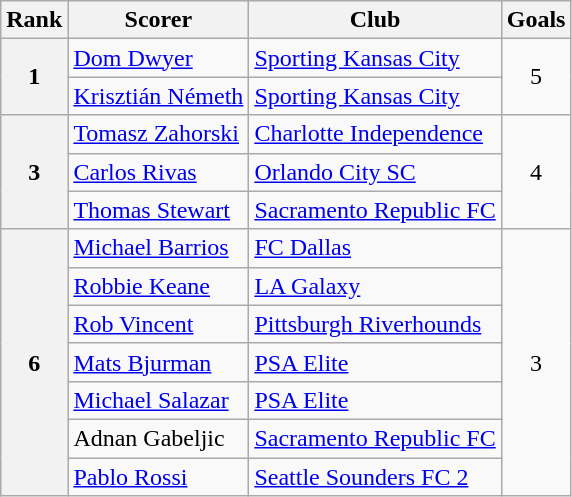<table class="wikitable" style="text-align:center">
<tr>
<th>Rank</th>
<th>Scorer</th>
<th>Club</th>
<th>Goals</th>
</tr>
<tr>
<th rowspan=2>1</th>
<td align=left> <a href='#'>Dom Dwyer</a></td>
<td align=left><a href='#'>Sporting Kansas City</a></td>
<td rowspan=2>5</td>
</tr>
<tr>
<td align=left> <a href='#'>Krisztián Németh</a></td>
<td align=left><a href='#'>Sporting Kansas City</a></td>
</tr>
<tr>
<th rowspan=3>3</th>
<td align=left> <a href='#'>Tomasz Zahorski</a></td>
<td align=left><a href='#'>Charlotte Independence</a></td>
<td rowspan=3>4</td>
</tr>
<tr>
<td align=left> <a href='#'>Carlos Rivas</a></td>
<td align=left><a href='#'>Orlando City SC</a></td>
</tr>
<tr>
<td align=left> <a href='#'>Thomas Stewart</a></td>
<td align=left><a href='#'>Sacramento Republic FC</a></td>
</tr>
<tr>
<th rowspan=7>6</th>
<td align=left> <a href='#'>Michael Barrios</a></td>
<td align=left><a href='#'>FC Dallas</a></td>
<td rowspan=7>3</td>
</tr>
<tr>
<td align=left> <a href='#'>Robbie Keane</a></td>
<td align=left><a href='#'>LA Galaxy</a></td>
</tr>
<tr>
<td align=left> <a href='#'>Rob Vincent</a></td>
<td align=left><a href='#'>Pittsburgh Riverhounds</a></td>
</tr>
<tr>
<td align=left> <a href='#'>Mats Bjurman</a></td>
<td align=left><a href='#'>PSA Elite</a></td>
</tr>
<tr>
<td align=left> <a href='#'>Michael Salazar</a></td>
<td align=left><a href='#'>PSA Elite</a></td>
</tr>
<tr>
<td align=left> Adnan Gabeljic</td>
<td align=left><a href='#'>Sacramento Republic FC</a></td>
</tr>
<tr>
<td align=left> <a href='#'>Pablo Rossi</a></td>
<td align=left><a href='#'>Seattle Sounders FC 2</a></td>
</tr>
</table>
